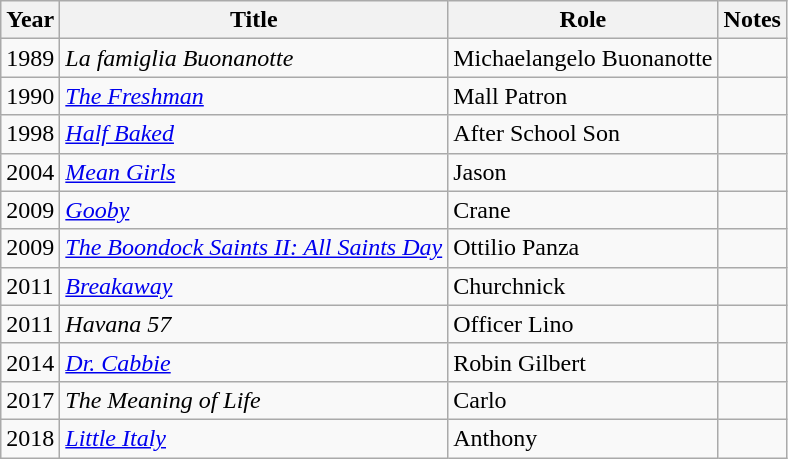<table class="wikitable sortable">
<tr>
<th>Year</th>
<th>Title</th>
<th>Role</th>
<th class="unsortable">Notes</th>
</tr>
<tr>
<td>1989</td>
<td><em>La famiglia Buonanotte</em></td>
<td>Michaelangelo Buonanotte</td>
<td></td>
</tr>
<tr>
<td>1990</td>
<td data-sort-value="Freshman, The"><em><a href='#'>The Freshman</a></em></td>
<td>Mall Patron</td>
<td></td>
</tr>
<tr>
<td>1998</td>
<td><em><a href='#'>Half Baked</a></em></td>
<td>After School Son</td>
<td></td>
</tr>
<tr>
<td>2004</td>
<td><em><a href='#'>Mean Girls</a></em></td>
<td>Jason</td>
<td></td>
</tr>
<tr>
<td>2009</td>
<td><em><a href='#'>Gooby</a></em></td>
<td>Crane</td>
<td></td>
</tr>
<tr>
<td>2009</td>
<td data-sort-value="Boondock Saints II: All Saints Day, The"><em><a href='#'>The Boondock Saints II: All Saints Day</a></em></td>
<td>Ottilio Panza</td>
<td></td>
</tr>
<tr>
<td>2011</td>
<td><em><a href='#'>Breakaway</a></em></td>
<td>Churchnick</td>
<td></td>
</tr>
<tr>
<td>2011</td>
<td><em>Havana 57</em></td>
<td>Officer Lino</td>
<td></td>
</tr>
<tr>
<td>2014</td>
<td><em><a href='#'>Dr. Cabbie</a></em></td>
<td>Robin Gilbert</td>
<td></td>
</tr>
<tr>
<td>2017</td>
<td data-sort-value="Meaning of Life, The"><em>The Meaning of Life</em></td>
<td>Carlo</td>
<td></td>
</tr>
<tr>
<td>2018</td>
<td><em><a href='#'>Little Italy</a></em></td>
<td>Anthony</td>
<td></td>
</tr>
</table>
